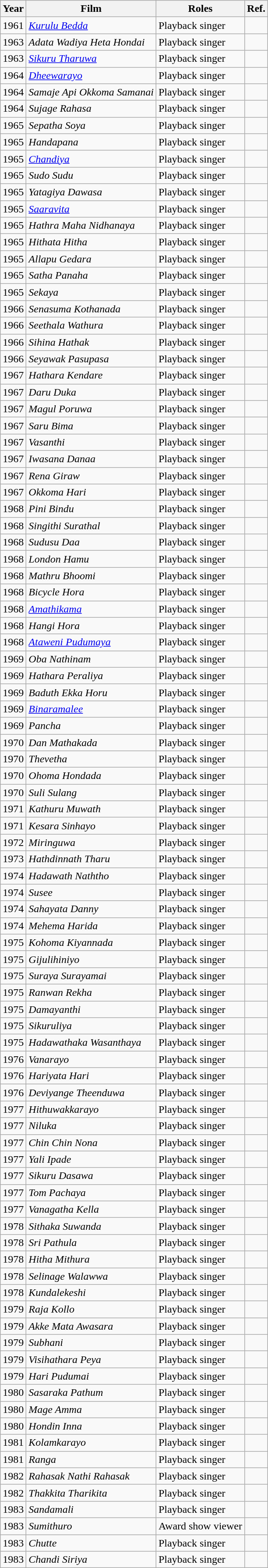<table class="wikitable">
<tr>
<th>Year</th>
<th>Film</th>
<th>Roles</th>
<th>Ref.</th>
</tr>
<tr>
<td>1961</td>
<td><em><a href='#'>Kurulu Bedda</a></em></td>
<td>Playback singer</td>
<td></td>
</tr>
<tr>
<td>1963</td>
<td><em>Adata Wadiya Heta Hondai</em></td>
<td>Playback singer</td>
<td></td>
</tr>
<tr>
<td>1963</td>
<td><em><a href='#'>Sikuru Tharuwa</a></em></td>
<td>Playback singer</td>
<td></td>
</tr>
<tr>
<td>1964</td>
<td><em><a href='#'>Dheewarayo</a></em></td>
<td>Playback singer</td>
<td></td>
</tr>
<tr>
<td>1964</td>
<td><em>Samaje Api Okkoma Samanai</em></td>
<td>Playback singer</td>
<td></td>
</tr>
<tr>
<td>1964</td>
<td><em>Sujage Rahasa</em></td>
<td>Playback singer</td>
<td></td>
</tr>
<tr>
<td>1965</td>
<td><em>Sepatha Soya</em></td>
<td>Playback singer</td>
<td></td>
</tr>
<tr>
<td>1965</td>
<td><em>Handapana</em></td>
<td>Playback singer</td>
<td></td>
</tr>
<tr>
<td>1965</td>
<td><em><a href='#'>Chandiya</a></em></td>
<td>Playback singer</td>
<td></td>
</tr>
<tr>
<td>1965</td>
<td><em>Sudo Sudu</em></td>
<td>Playback singer</td>
<td></td>
</tr>
<tr>
<td>1965</td>
<td><em>Yatagiya Dawasa</em></td>
<td>Playback singer</td>
<td></td>
</tr>
<tr>
<td>1965</td>
<td><em><a href='#'>Saaravita</a></em></td>
<td>Playback singer</td>
<td></td>
</tr>
<tr>
<td>1965</td>
<td><em>Hathra Maha Nidhanaya</em></td>
<td>Playback singer</td>
<td></td>
</tr>
<tr>
<td>1965</td>
<td><em>Hithata Hitha</em></td>
<td>Playback singer</td>
<td></td>
</tr>
<tr>
<td>1965</td>
<td><em>Allapu Gedara</em></td>
<td>Playback singer</td>
<td></td>
</tr>
<tr>
<td>1965</td>
<td><em>Satha Panaha</em></td>
<td>Playback singer</td>
<td></td>
</tr>
<tr>
<td>1965</td>
<td><em>Sekaya</em></td>
<td>Playback singer</td>
<td></td>
</tr>
<tr>
<td>1966</td>
<td><em>Senasuma Kothanada</em></td>
<td>Playback singer</td>
<td></td>
</tr>
<tr>
<td>1966</td>
<td><em>Seethala Wathura</em></td>
<td>Playback singer</td>
<td></td>
</tr>
<tr>
<td>1966</td>
<td><em>Sihina Hathak</em></td>
<td>Playback singer</td>
<td></td>
</tr>
<tr>
<td>1966</td>
<td><em>Seyawak Pasupasa</em></td>
<td>Playback singer</td>
<td></td>
</tr>
<tr>
<td>1967</td>
<td><em>Hathara Kendare</em></td>
<td>Playback singer</td>
<td></td>
</tr>
<tr>
<td>1967</td>
<td><em>Daru Duka</em></td>
<td>Playback singer</td>
<td></td>
</tr>
<tr>
<td>1967</td>
<td><em>Magul Poruwa</em></td>
<td>Playback singer</td>
<td></td>
</tr>
<tr>
<td>1967</td>
<td><em>Saru Bima</em></td>
<td>Playback singer</td>
<td></td>
</tr>
<tr>
<td>1967</td>
<td><em>Vasanthi</em></td>
<td>Playback singer</td>
<td></td>
</tr>
<tr>
<td>1967</td>
<td><em>Iwasana Danaa</em></td>
<td>Playback singer</td>
<td></td>
</tr>
<tr>
<td>1967</td>
<td><em>Rena Giraw</em></td>
<td>Playback singer</td>
<td></td>
</tr>
<tr>
<td>1967</td>
<td><em>Okkoma Hari</em></td>
<td>Playback singer</td>
<td></td>
</tr>
<tr>
<td>1968</td>
<td><em>Pini Bindu</em></td>
<td>Playback singer</td>
<td></td>
</tr>
<tr>
<td>1968</td>
<td><em>Singithi Surathal</em></td>
<td>Playback singer</td>
<td></td>
</tr>
<tr>
<td>1968</td>
<td><em>Sudusu Daa</em></td>
<td>Playback singer</td>
<td></td>
</tr>
<tr>
<td>1968</td>
<td><em>London Hamu</em></td>
<td>Playback singer</td>
<td></td>
</tr>
<tr>
<td>1968</td>
<td><em>Mathru Bhoomi</em></td>
<td>Playback singer</td>
<td></td>
</tr>
<tr>
<td>1968</td>
<td><em>Bicycle Hora</em></td>
<td>Playback singer</td>
<td></td>
</tr>
<tr>
<td>1968</td>
<td><em><a href='#'>Amathikama</a></em></td>
<td>Playback singer</td>
<td></td>
</tr>
<tr>
<td>1968</td>
<td><em>Hangi Hora</em></td>
<td>Playback singer</td>
<td></td>
</tr>
<tr>
<td>1968</td>
<td><em><a href='#'>Ataweni Pudumaya</a></em></td>
<td>Playback singer</td>
<td></td>
</tr>
<tr>
<td>1969</td>
<td><em>Oba Nathinam</em></td>
<td>Playback singer</td>
<td></td>
</tr>
<tr>
<td>1969</td>
<td><em>Hathara Peraliya</em></td>
<td>Playback singer</td>
<td></td>
</tr>
<tr>
<td>1969</td>
<td><em>Baduth Ekka Horu</em></td>
<td>Playback singer</td>
<td></td>
</tr>
<tr>
<td>1969</td>
<td><em><a href='#'>Binaramalee</a></em></td>
<td>Playback singer</td>
<td></td>
</tr>
<tr>
<td>1969</td>
<td><em>Pancha</em></td>
<td>Playback singer</td>
<td></td>
</tr>
<tr>
<td>1970</td>
<td><em>Dan Mathakada</em></td>
<td>Playback singer</td>
<td></td>
</tr>
<tr>
<td>1970</td>
<td><em>Thevetha</em></td>
<td>Playback singer</td>
<td></td>
</tr>
<tr>
<td>1970</td>
<td><em>Ohoma Hondada</em></td>
<td>Playback singer</td>
<td></td>
</tr>
<tr>
<td>1970</td>
<td><em>Suli Sulang</em></td>
<td>Playback singer</td>
<td></td>
</tr>
<tr>
<td>1971</td>
<td><em>Kathuru Muwath</em></td>
<td>Playback singer</td>
<td></td>
</tr>
<tr>
<td>1971</td>
<td><em>Kesara Sinhayo</em></td>
<td>Playback singer</td>
<td></td>
</tr>
<tr>
<td>1972</td>
<td><em>Miringuwa</em></td>
<td>Playback singer</td>
<td></td>
</tr>
<tr>
<td>1973</td>
<td><em>Hathdinnath Tharu</em></td>
<td>Playback singer</td>
<td></td>
</tr>
<tr>
<td>1974</td>
<td><em>Hadawath Naththo</em></td>
<td>Playback singer</td>
<td></td>
</tr>
<tr>
<td>1974</td>
<td><em>Susee</em></td>
<td>Playback singer</td>
<td></td>
</tr>
<tr>
<td>1974</td>
<td><em>Sahayata Danny</em></td>
<td>Playback singer</td>
<td></td>
</tr>
<tr>
<td>1974</td>
<td><em>Mehema Harida</em></td>
<td>Playback singer</td>
<td></td>
</tr>
<tr>
<td>1975</td>
<td><em>Kohoma Kiyannada</em></td>
<td>Playback singer</td>
<td></td>
</tr>
<tr>
<td>1975</td>
<td><em>Gijulihiniyo</em></td>
<td>Playback singer</td>
<td></td>
</tr>
<tr>
<td>1975</td>
<td><em>Suraya Surayamai</em></td>
<td>Playback singer</td>
<td></td>
</tr>
<tr>
<td>1975</td>
<td><em>Ranwan Rekha</em></td>
<td>Playback singer</td>
<td></td>
</tr>
<tr>
<td>1975</td>
<td><em>Damayanthi</em></td>
<td>Playback singer</td>
<td></td>
</tr>
<tr>
<td>1975</td>
<td><em>Sikuruliya</em></td>
<td>Playback singer</td>
<td></td>
</tr>
<tr>
<td>1975</td>
<td><em>Hadawathaka Wasanthaya</em></td>
<td>Playback singer</td>
<td></td>
</tr>
<tr>
<td>1976</td>
<td><em>Vanarayo</em></td>
<td>Playback singer</td>
<td></td>
</tr>
<tr>
<td>1976</td>
<td><em>Hariyata Hari</em></td>
<td>Playback singer</td>
<td></td>
</tr>
<tr>
<td>1976</td>
<td><em>Deviyange Theenduwa</em></td>
<td>Playback singer</td>
<td></td>
</tr>
<tr>
<td>1977</td>
<td><em>Hithuwakkarayo</em></td>
<td>Playback singer</td>
<td></td>
</tr>
<tr>
<td>1977</td>
<td><em>Niluka</em></td>
<td>Playback singer</td>
<td></td>
</tr>
<tr>
<td>1977</td>
<td><em>Chin Chin Nona</em></td>
<td>Playback singer</td>
<td></td>
</tr>
<tr>
<td>1977</td>
<td><em>Yali Ipade</em></td>
<td>Playback singer</td>
<td></td>
</tr>
<tr>
<td>1977</td>
<td><em>Sikuru Dasawa</em></td>
<td>Playback singer</td>
<td></td>
</tr>
<tr>
<td>1977</td>
<td><em>Tom Pachaya</em></td>
<td>Playback singer</td>
<td></td>
</tr>
<tr>
<td>1977</td>
<td><em>Vanagatha Kella</em></td>
<td>Playback singer</td>
<td></td>
</tr>
<tr>
<td>1978</td>
<td><em>Sithaka Suwanda</em></td>
<td>Playback singer</td>
<td></td>
</tr>
<tr>
<td>1978</td>
<td><em>Sri Pathula</em></td>
<td>Playback singer</td>
<td></td>
</tr>
<tr>
<td>1978</td>
<td><em>Hitha Mithura</em></td>
<td>Playback singer</td>
<td></td>
</tr>
<tr>
<td>1978</td>
<td><em>Selinage Walawwa</em></td>
<td>Playback singer</td>
<td></td>
</tr>
<tr>
<td>1978</td>
<td><em>Kundalekeshi</em></td>
<td>Playback singer</td>
<td></td>
</tr>
<tr>
<td>1979</td>
<td><em>Raja Kollo</em></td>
<td>Playback singer</td>
<td></td>
</tr>
<tr>
<td>1979</td>
<td><em>Akke Mata Awasara</em></td>
<td>Playback singer</td>
<td></td>
</tr>
<tr>
<td>1979</td>
<td><em>Subhani</em></td>
<td>Playback singer</td>
<td></td>
</tr>
<tr>
<td>1979</td>
<td><em>Visihathara Peya</em></td>
<td>Playback singer</td>
<td></td>
</tr>
<tr>
<td>1979</td>
<td><em>Hari Pudumai</em></td>
<td>Playback singer</td>
<td></td>
</tr>
<tr>
<td>1980</td>
<td><em>Sasaraka Pathum</em></td>
<td>Playback singer</td>
<td></td>
</tr>
<tr>
<td>1980</td>
<td><em>Mage Amma</em></td>
<td>Playback singer</td>
<td></td>
</tr>
<tr>
<td>1980</td>
<td><em>Hondin Inna</em></td>
<td>Playback singer</td>
<td></td>
</tr>
<tr>
<td>1981</td>
<td><em>Kolamkarayo</em></td>
<td>Playback singer</td>
<td></td>
</tr>
<tr>
<td>1981</td>
<td><em>Ranga</em></td>
<td>Playback singer</td>
<td></td>
</tr>
<tr>
<td>1982</td>
<td><em>Rahasak Nathi Rahasak</em></td>
<td>Playback singer</td>
<td></td>
</tr>
<tr>
<td>1982</td>
<td><em>Thakkita Tharikita</em></td>
<td>Playback singer</td>
<td></td>
</tr>
<tr>
<td>1983</td>
<td><em>Sandamali</em></td>
<td>Playback singer</td>
<td></td>
</tr>
<tr>
<td>1983</td>
<td><em>Sumithuro</em></td>
<td>Award show viewer</td>
<td></td>
</tr>
<tr>
<td>1983</td>
<td><em>Chutte</em></td>
<td>Playback singer</td>
<td></td>
</tr>
<tr>
<td>1983</td>
<td><em>Chandi Siriya</em></td>
<td>Playback singer</td>
<td></td>
</tr>
</table>
